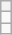<table class="wikitable">
<tr>
<th></th>
</tr>
<tr>
<td></td>
</tr>
<tr>
<td></td>
</tr>
</table>
